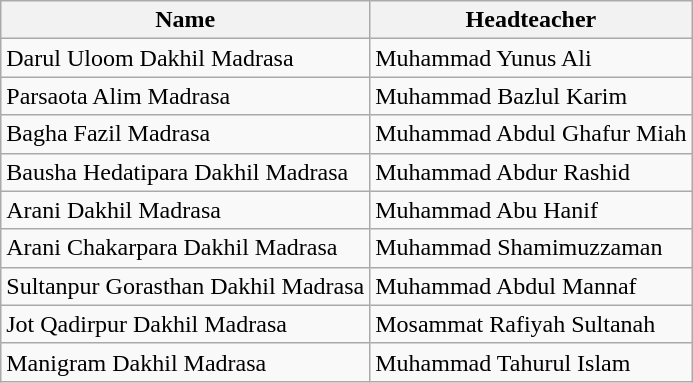<table class="wikitable">
<tr>
<th>Name</th>
<th>Headteacher</th>
</tr>
<tr>
<td>Darul Uloom Dakhil Madrasa</td>
<td>Muhammad Yunus Ali</td>
</tr>
<tr>
<td>Parsaota Alim Madrasa</td>
<td>Muhammad Bazlul Karim</td>
</tr>
<tr>
<td>Bagha Fazil Madrasa</td>
<td>Muhammad Abdul Ghafur Miah</td>
</tr>
<tr>
<td>Bausha Hedatipara Dakhil Madrasa</td>
<td>Muhammad Abdur Rashid</td>
</tr>
<tr>
<td>Arani Dakhil Madrasa</td>
<td>Muhammad Abu Hanif</td>
</tr>
<tr>
<td>Arani Chakarpara Dakhil Madrasa</td>
<td>Muhammad Shamimuzzaman</td>
</tr>
<tr>
<td>Sultanpur Gorasthan Dakhil Madrasa</td>
<td>Muhammad Abdul Mannaf</td>
</tr>
<tr>
<td>Jot Qadirpur Dakhil Madrasa</td>
<td>Mosammat Rafiyah Sultanah</td>
</tr>
<tr>
<td>Manigram Dakhil Madrasa</td>
<td>Muhammad Tahurul Islam</td>
</tr>
</table>
